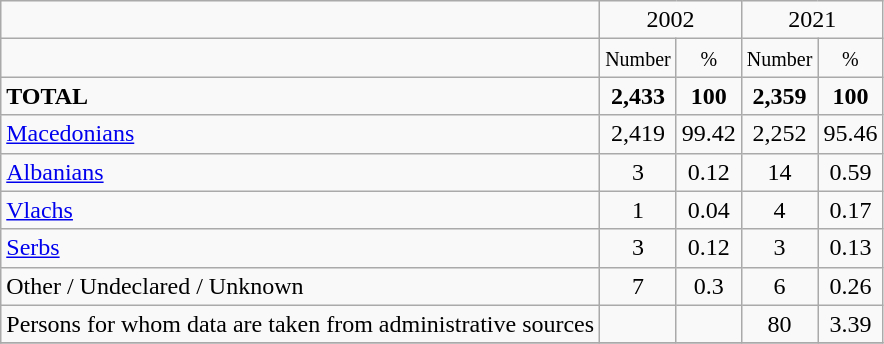<table class="wikitable">
<tr>
<td></td>
<td colspan="2" align="center">2002</td>
<td colspan="2" align="center">2021</td>
</tr>
<tr>
<td></td>
<td align="center"><small>Number</small></td>
<td align="center"><small>%</small></td>
<td align="center"><small>Number</small></td>
<td align="center"><small>%</small></td>
</tr>
<tr>
<td><strong>TOTAL</strong></td>
<td align="center"><strong>2,433</strong></td>
<td align="center"><strong>100</strong></td>
<td align="center"><strong>2,359</strong></td>
<td align="center"><strong>100</strong></td>
</tr>
<tr>
<td><a href='#'>Macedonians</a></td>
<td align="center">2,419</td>
<td align="center">99.42</td>
<td align="center">2,252</td>
<td align="center">95.46</td>
</tr>
<tr>
<td><a href='#'>Albanians</a></td>
<td align="center">3</td>
<td align="center">0.12</td>
<td align="center">14</td>
<td align="center">0.59</td>
</tr>
<tr>
<td><a href='#'>Vlachs</a></td>
<td align="center">1</td>
<td align="center">0.04</td>
<td align="center">4</td>
<td align="center">0.17</td>
</tr>
<tr>
<td><a href='#'>Serbs</a></td>
<td align="center">3</td>
<td align="center">0.12</td>
<td align="center">3</td>
<td align="center">0.13</td>
</tr>
<tr>
<td>Other / Undeclared / Unknown</td>
<td align="center">7</td>
<td align="center">0.3</td>
<td align="center">6</td>
<td align="center">0.26</td>
</tr>
<tr>
<td>Persons for whom data are taken from administrative sources</td>
<td align="center"></td>
<td align="center"></td>
<td align="center">80</td>
<td align="center">3.39</td>
</tr>
<tr>
</tr>
</table>
